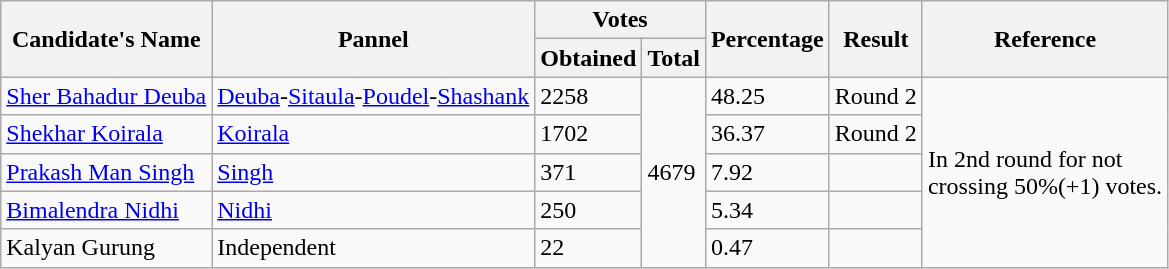<table class="wikitable sortable">
<tr>
<th rowspan="2">Candidate's Name</th>
<th rowspan="2">Pannel</th>
<th colspan="2">Votes</th>
<th rowspan="2">Percentage</th>
<th rowspan="2">Result</th>
<th rowspan="2">Reference</th>
</tr>
<tr>
<th>Obtained</th>
<th>Total</th>
</tr>
<tr>
<td><a href='#'>Sher Bahadur Deuba</a></td>
<td><a href='#'>Deuba</a>-<a href='#'>Sitaula</a>-<a href='#'>Poudel</a>-<a href='#'>Shashank</a></td>
<td>2258</td>
<td rowspan="5">4679</td>
<td>48.25</td>
<td>Round 2</td>
<td rowspan="5">In 2nd round for not<br>crossing 50%(+1) votes.</td>
</tr>
<tr>
<td><a href='#'>Shekhar Koirala</a></td>
<td><a href='#'>Koirala</a></td>
<td>1702</td>
<td>36.37</td>
<td>Round 2</td>
</tr>
<tr>
<td><a href='#'>Prakash Man Singh</a></td>
<td><a href='#'>Singh</a></td>
<td>371</td>
<td>7.92</td>
<td></td>
</tr>
<tr>
<td><a href='#'>Bimalendra Nidhi</a></td>
<td><a href='#'>Nidhi</a></td>
<td>250</td>
<td>5.34</td>
<td></td>
</tr>
<tr>
<td>Kalyan Gurung</td>
<td>Independent</td>
<td>22</td>
<td>0.47</td>
<td></td>
</tr>
</table>
